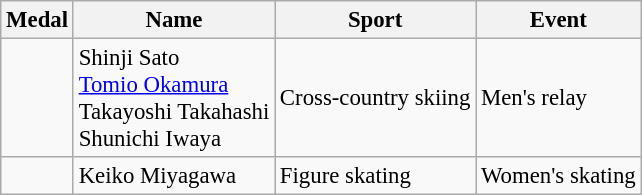<table class="wikitable sortable" style="font-size: 95%;">
<tr>
<th>Medal</th>
<th>Name</th>
<th>Sport</th>
<th>Event</th>
</tr>
<tr>
<td></td>
<td>Shinji Sato<br><a href='#'>Tomio Okamura</a><br>Takayoshi Takahashi<br>Shunichi Iwaya</td>
<td>Cross-country skiing</td>
<td>Men's relay</td>
</tr>
<tr>
<td></td>
<td>Keiko Miyagawa</td>
<td>Figure skating</td>
<td>Women's skating</td>
</tr>
</table>
